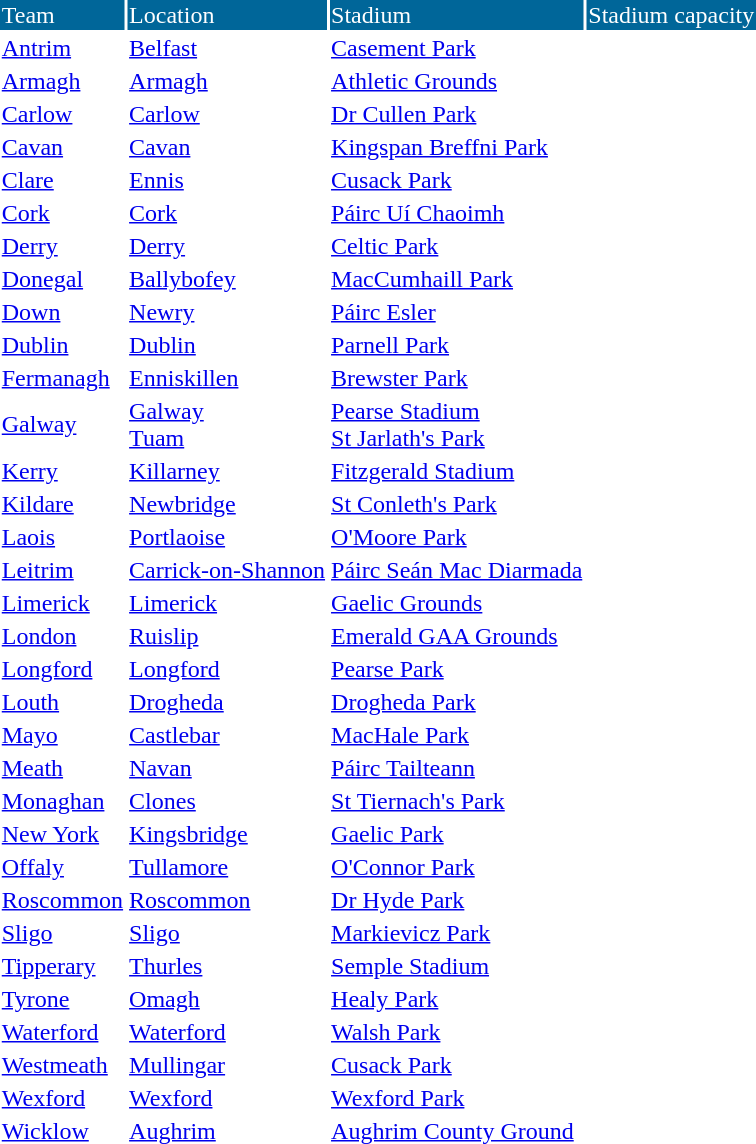<table cellpadding="1" style="margin:1em auto;">
<tr style="background:#069; color:white;">
<td>Team</td>
<td>Location</td>
<td>Stadium</td>
<td>Stadium capacity</td>
</tr>
<tr>
<td><a href='#'>Antrim</a></td>
<td><a href='#'>Belfast</a></td>
<td><a href='#'>Casement Park</a></td>
<td></td>
</tr>
<tr>
<td><a href='#'>Armagh</a></td>
<td><a href='#'>Armagh</a></td>
<td><a href='#'>Athletic Grounds</a></td>
<td></td>
</tr>
<tr>
<td><a href='#'>Carlow</a></td>
<td><a href='#'>Carlow</a></td>
<td><a href='#'>Dr Cullen Park</a></td>
<td></td>
</tr>
<tr>
<td><a href='#'>Cavan</a></td>
<td><a href='#'>Cavan</a></td>
<td><a href='#'>Kingspan Breffni Park</a></td>
<td></td>
</tr>
<tr>
<td><a href='#'>Clare</a></td>
<td><a href='#'>Ennis</a></td>
<td><a href='#'>Cusack Park</a></td>
<td></td>
</tr>
<tr>
<td><a href='#'>Cork</a></td>
<td><a href='#'>Cork</a></td>
<td><a href='#'>Páirc Uí Chaoimh</a></td>
<td></td>
</tr>
<tr>
<td><a href='#'>Derry</a></td>
<td><a href='#'>Derry</a></td>
<td><a href='#'>Celtic Park</a></td>
<td></td>
</tr>
<tr>
<td><a href='#'>Donegal</a></td>
<td><a href='#'>Ballybofey</a></td>
<td><a href='#'>MacCumhaill Park</a></td>
<td></td>
</tr>
<tr>
<td><a href='#'>Down</a></td>
<td><a href='#'>Newry</a></td>
<td><a href='#'>Páirc Esler</a></td>
<td></td>
</tr>
<tr>
<td><a href='#'>Dublin</a></td>
<td><a href='#'>Dublin</a></td>
<td><a href='#'>Parnell Park</a></td>
<td></td>
</tr>
<tr>
<td><a href='#'>Fermanagh</a></td>
<td><a href='#'>Enniskillen</a></td>
<td><a href='#'>Brewster Park</a></td>
<td></td>
</tr>
<tr>
<td><a href='#'>Galway</a></td>
<td><a href='#'>Galway</a><br><a href='#'>Tuam</a></td>
<td><a href='#'>Pearse Stadium</a><br><a href='#'>St Jarlath's Park</a></td>
<td><br></td>
</tr>
<tr>
<td><a href='#'>Kerry</a></td>
<td><a href='#'>Killarney</a></td>
<td><a href='#'>Fitzgerald Stadium</a></td>
<td></td>
</tr>
<tr>
<td><a href='#'>Kildare</a></td>
<td><a href='#'>Newbridge</a></td>
<td><a href='#'>St Conleth's Park</a></td>
<td></td>
</tr>
<tr>
<td><a href='#'>Laois</a></td>
<td><a href='#'>Portlaoise</a></td>
<td><a href='#'>O'Moore Park</a></td>
<td></td>
</tr>
<tr>
<td><a href='#'>Leitrim</a></td>
<td><a href='#'>Carrick-on-Shannon</a></td>
<td><a href='#'>Páirc Seán Mac Diarmada</a></td>
<td></td>
</tr>
<tr>
<td><a href='#'>Limerick</a></td>
<td><a href='#'>Limerick</a></td>
<td><a href='#'>Gaelic Grounds</a></td>
<td></td>
</tr>
<tr>
<td><a href='#'>London</a></td>
<td><a href='#'>Ruislip</a></td>
<td><a href='#'>Emerald GAA Grounds</a></td>
<td></td>
</tr>
<tr>
<td><a href='#'>Longford</a></td>
<td><a href='#'>Longford</a></td>
<td><a href='#'>Pearse Park</a></td>
<td></td>
</tr>
<tr>
<td><a href='#'>Louth</a></td>
<td><a href='#'>Drogheda</a></td>
<td><a href='#'>Drogheda Park</a></td>
<td></td>
</tr>
<tr>
<td><a href='#'>Mayo</a></td>
<td><a href='#'>Castlebar</a></td>
<td><a href='#'>MacHale Park</a></td>
<td></td>
</tr>
<tr>
<td><a href='#'>Meath</a></td>
<td><a href='#'>Navan</a></td>
<td><a href='#'>Páirc Tailteann</a></td>
<td></td>
</tr>
<tr>
<td><a href='#'>Monaghan</a></td>
<td><a href='#'>Clones</a></td>
<td><a href='#'>St Tiernach's Park</a></td>
<td></td>
</tr>
<tr>
<td><a href='#'>New York</a></td>
<td><a href='#'>Kingsbridge</a></td>
<td><a href='#'>Gaelic Park</a></td>
<td></td>
</tr>
<tr>
<td><a href='#'>Offaly</a></td>
<td><a href='#'>Tullamore</a></td>
<td><a href='#'>O'Connor Park</a></td>
<td></td>
</tr>
<tr>
<td><a href='#'>Roscommon</a></td>
<td><a href='#'>Roscommon</a></td>
<td><a href='#'>Dr Hyde Park</a></td>
<td></td>
</tr>
<tr>
<td><a href='#'>Sligo</a></td>
<td><a href='#'>Sligo</a></td>
<td><a href='#'>Markievicz Park</a></td>
<td></td>
</tr>
<tr>
<td><a href='#'>Tipperary</a></td>
<td><a href='#'>Thurles</a></td>
<td><a href='#'>Semple Stadium</a></td>
<td></td>
</tr>
<tr>
<td><a href='#'>Tyrone</a></td>
<td><a href='#'>Omagh</a></td>
<td><a href='#'>Healy Park</a></td>
<td></td>
</tr>
<tr>
<td><a href='#'>Waterford</a></td>
<td><a href='#'>Waterford</a></td>
<td><a href='#'>Walsh Park</a></td>
<td></td>
</tr>
<tr>
<td><a href='#'>Westmeath</a></td>
<td><a href='#'>Mullingar</a></td>
<td><a href='#'>Cusack Park</a></td>
<td></td>
</tr>
<tr>
<td><a href='#'>Wexford</a></td>
<td><a href='#'>Wexford</a></td>
<td><a href='#'>Wexford Park</a></td>
<td></td>
</tr>
<tr>
<td><a href='#'>Wicklow</a></td>
<td><a href='#'>Aughrim</a></td>
<td><a href='#'>Aughrim County Ground</a></td>
<td></td>
</tr>
</table>
